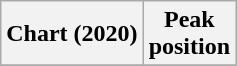<table class="wikitable">
<tr>
<th>Chart (2020)</th>
<th>Peak<br>position</th>
</tr>
<tr>
</tr>
</table>
